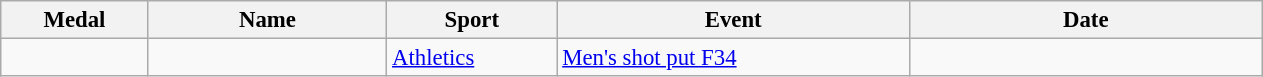<table class="wikitable sortable" style="font-size:95%">
<tr>
<th style="width:6em">Medal</th>
<th style="width:10em">Name</th>
<th style="width:7em">Sport</th>
<th style="width:15em">Event</th>
<th style="width:15em">Date</th>
</tr>
<tr>
<td></td>
<td></td>
<td><a href='#'>Athletics</a></td>
<td><a href='#'>Men's shot put F34</a></td>
<td></td>
</tr>
</table>
